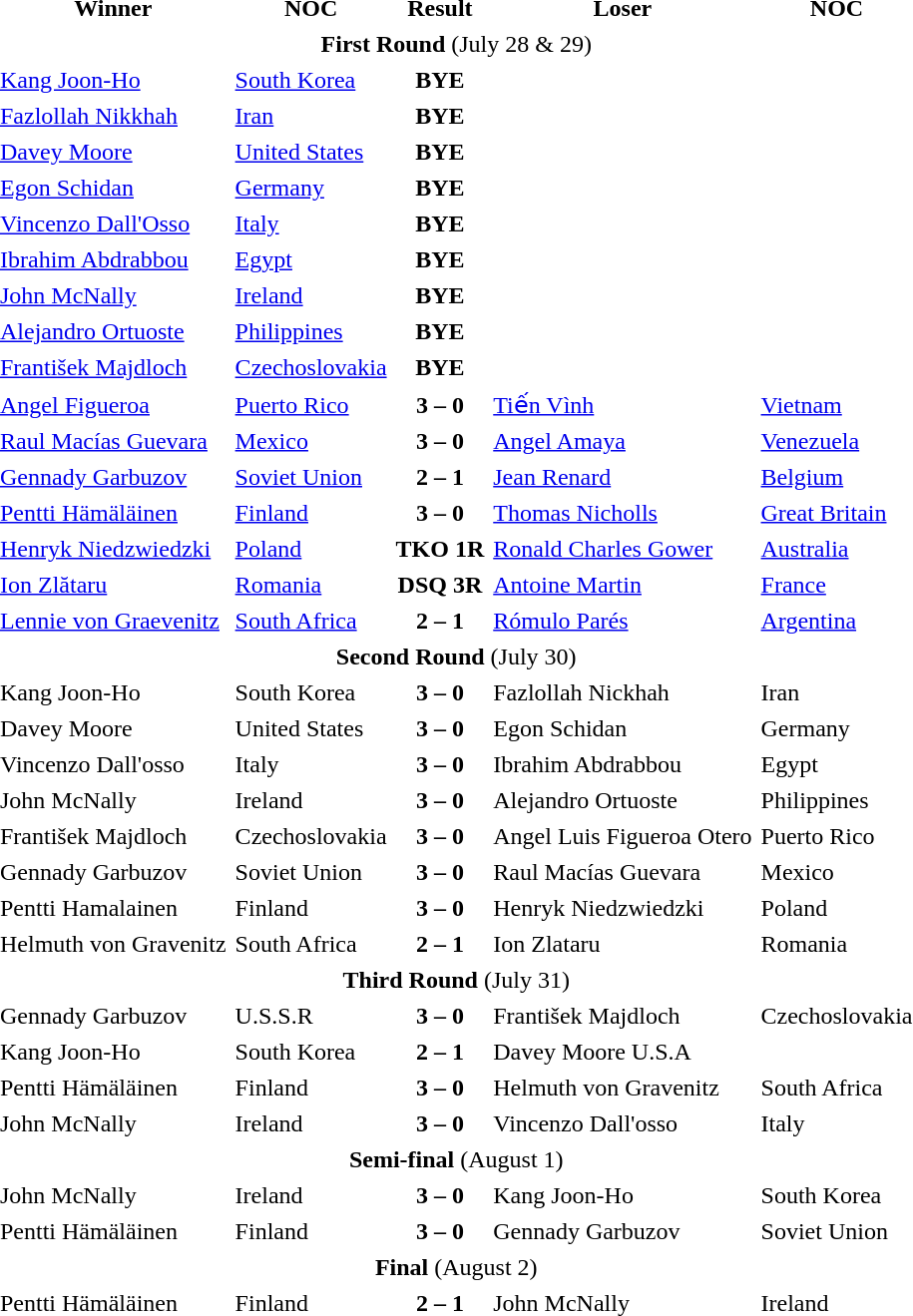<table border="0" Cellpadding="2">
<tr>
<th>Winner</th>
<th>NOC</th>
<th>Result</th>
<th>Loser</th>
<th>NOC</th>
</tr>
<tr>
<td align="center" colspan="5"><strong>First Round</strong> (July 28 & 29)</td>
</tr>
<tr>
<td><a href='#'>Kang Joon-Ho</a></td>
<td><a href='#'>South Korea</a></td>
<th>BYE</th>
</tr>
<tr>
<td><a href='#'>Fazlollah Nikkhah</a></td>
<td><a href='#'>Iran</a></td>
<th>BYE</th>
</tr>
<tr>
<td><a href='#'>Davey Moore</a></td>
<td><a href='#'>United States</a></td>
<th>BYE</th>
</tr>
<tr>
<td><a href='#'>Egon Schidan</a></td>
<td><a href='#'>Germany</a></td>
<th>BYE</th>
</tr>
<tr>
<td><a href='#'>Vincenzo Dall'Osso</a></td>
<td><a href='#'>Italy</a></td>
<th>BYE</th>
</tr>
<tr>
<td><a href='#'>Ibrahim Abdrabbou</a></td>
<td><a href='#'>Egypt</a></td>
<th>BYE</th>
</tr>
<tr>
<td><a href='#'>John McNally</a></td>
<td><a href='#'>Ireland</a></td>
<th>BYE</th>
</tr>
<tr>
<td><a href='#'>Alejandro Ortuoste</a></td>
<td><a href='#'>Philippines</a></td>
<th>BYE</th>
</tr>
<tr>
<td><a href='#'>František Majdloch</a></td>
<td><a href='#'>Czechoslovakia</a></td>
<th>BYE</th>
</tr>
<tr>
<td><a href='#'>Angel Figueroa</a></td>
<td><a href='#'>Puerto Rico</a></td>
<th>3 – 0</th>
<td><a href='#'>Tiến Vình</a></td>
<td><a href='#'>Vietnam</a></td>
</tr>
<tr>
<td><a href='#'>Raul Macías Guevara</a></td>
<td><a href='#'>Mexico</a></td>
<th>3 – 0</th>
<td><a href='#'>Angel Amaya</a></td>
<td><a href='#'>Venezuela</a></td>
</tr>
<tr>
<td><a href='#'>Gennady Garbuzov</a></td>
<td><a href='#'>Soviet Union</a></td>
<th>2 – 1</th>
<td><a href='#'>Jean Renard</a></td>
<td><a href='#'>Belgium</a></td>
</tr>
<tr>
<td><a href='#'>Pentti Hämäläinen</a></td>
<td><a href='#'>Finland</a></td>
<th>3 – 0</th>
<td><a href='#'>Thomas Nicholls</a></td>
<td><a href='#'>Great Britain</a></td>
</tr>
<tr>
<td><a href='#'>Henryk Niedzwiedzki</a></td>
<td><a href='#'>Poland</a></td>
<th>TKO 1R</th>
<td><a href='#'>Ronald Charles Gower</a></td>
<td><a href='#'>Australia</a></td>
</tr>
<tr>
<td><a href='#'>Ion Zlătaru</a></td>
<td><a href='#'>Romania</a></td>
<th>DSQ 3R</th>
<td><a href='#'>Antoine Martin</a></td>
<td><a href='#'>France</a></td>
</tr>
<tr>
<td><a href='#'>Lennie von Graevenitz</a></td>
<td><a href='#'>South Africa</a></td>
<th>2 – 1</th>
<td><a href='#'>Rómulo Parés</a></td>
<td><a href='#'>Argentina</a></td>
</tr>
<tr>
<td align="center" colspan="5"><strong>Second Round</strong> (July 30)</td>
</tr>
<tr>
<td>Kang Joon-Ho</td>
<td>South Korea</td>
<th>3 – 0</th>
<td>Fazlollah Nickhah</td>
<td>Iran</td>
</tr>
<tr>
<td>Davey Moore</td>
<td>United States</td>
<th>3 – 0</th>
<td>Egon Schidan</td>
<td>Germany</td>
</tr>
<tr>
<td>Vincenzo Dall'osso</td>
<td>Italy</td>
<th>3 – 0</th>
<td>Ibrahim Abdrabbou</td>
<td>Egypt</td>
</tr>
<tr>
<td>John McNally</td>
<td>Ireland</td>
<th>3 – 0</th>
<td>Alejandro Ortuoste</td>
<td>Philippines</td>
</tr>
<tr>
<td>František Majdloch</td>
<td>Czechoslovakia</td>
<th>3 – 0</th>
<td>Angel Luis Figueroa Otero</td>
<td>Puerto Rico</td>
</tr>
<tr>
<td>Gennady Garbuzov</td>
<td>Soviet Union</td>
<th>3 – 0</th>
<td>Raul Macías Guevara</td>
<td>Mexico</td>
</tr>
<tr>
<td>Pentti Hamalainen</td>
<td>Finland</td>
<th>3 – 0</th>
<td>Henryk Niedzwiedzki</td>
<td>Poland</td>
</tr>
<tr>
<td>Helmuth von Gravenitz</td>
<td>South Africa</td>
<th>2 – 1</th>
<td>Ion Zlataru</td>
<td>Romania</td>
</tr>
<tr>
<td align="center" colspan="5"><strong>Third Round</strong> (July 31)</td>
</tr>
<tr>
<td>Gennady Garbuzov</td>
<td>U.S.S.R</td>
<th>3 – 0</th>
<td>František Majdloch</td>
<td>Czechoslovakia</td>
</tr>
<tr>
<td>Kang Joon-Ho</td>
<td>South Korea</td>
<th>2 – 1</th>
<td>Davey Moore	U.S.A</td>
</tr>
<tr>
<td>Pentti Hämäläinen</td>
<td>Finland</td>
<th>3 – 0</th>
<td>Helmuth von Gravenitz</td>
<td>South Africa</td>
</tr>
<tr>
<td>John McNally</td>
<td>Ireland</td>
<th>3 – 0</th>
<td>Vincenzo Dall'osso</td>
<td>Italy</td>
</tr>
<tr>
<td align="center" colspan="5"><strong>Semi-final</strong> (August 1)</td>
</tr>
<tr>
<td>John McNally</td>
<td>Ireland</td>
<th>3 – 0</th>
<td>Kang Joon-Ho</td>
<td>South Korea</td>
</tr>
<tr>
<td>Pentti Hämäläinen</td>
<td>Finland</td>
<th>3 – 0</th>
<td>Gennady Garbuzov</td>
<td>Soviet Union</td>
</tr>
<tr>
<td align="center" colspan="5"><strong>Final</strong> (August 2)</td>
</tr>
<tr>
<td>Pentti Hämäläinen</td>
<td>Finland</td>
<th>2 – 1</th>
<td>John McNally</td>
<td>Ireland</td>
</tr>
</table>
